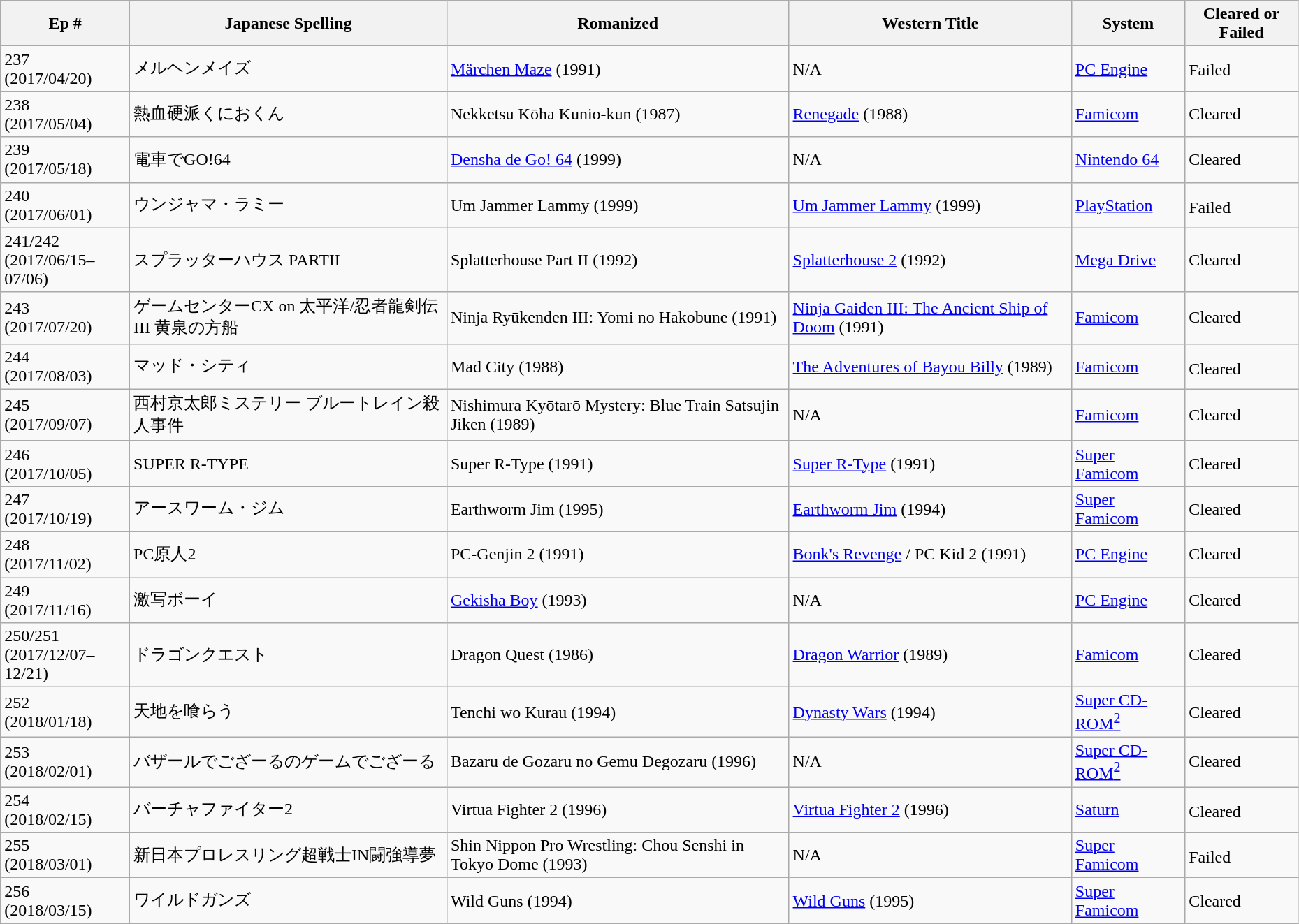<table class="wikitable" style="width:98%;">
<tr>
<th>Ep #</th>
<th>Japanese Spelling</th>
<th>Romanized</th>
<th>Western Title</th>
<th>System</th>
<th>Cleared or Failed</th>
</tr>
<tr>
<td>237<br>(2017/04/20)</td>
<td>メルヘンメイズ</td>
<td><a href='#'>Märchen Maze</a> (1991)</td>
<td>N/A</td>
<td><a href='#'>PC Engine</a></td>
<td>Failed<sup></sup></td>
</tr>
<tr>
<td>238<br>(2017/05/04)</td>
<td>熱血硬派くにおくん</td>
<td>Nekketsu Kōha Kunio-kun (1987)</td>
<td><a href='#'>Renegade</a> (1988)</td>
<td><a href='#'>Famicom</a></td>
<td>Cleared</td>
</tr>
<tr>
<td>239<br>(2017/05/18)</td>
<td>電車でGO!64</td>
<td><a href='#'>Densha de Go! 64</a> (1999)</td>
<td>N/A</td>
<td><a href='#'>Nintendo 64</a></td>
<td>Cleared</td>
</tr>
<tr>
<td>240<br>(2017/06/01)</td>
<td>ウンジャマ・ラミー</td>
<td>Um Jammer Lammy (1999)</td>
<td><a href='#'>Um Jammer Lammy</a> (1999)</td>
<td><a href='#'>PlayStation</a></td>
<td>Failed<sup></sup></td>
</tr>
<tr>
<td>241/242<br>(2017/06/15–07/06)</td>
<td>スプラッターハウス PARTII</td>
<td>Splatterhouse Part II (1992)</td>
<td><a href='#'>Splatterhouse 2</a> (1992)</td>
<td><a href='#'>Mega Drive</a></td>
<td>Cleared</td>
</tr>
<tr>
<td>243<br>(2017/07/20)</td>
<td>ゲームセンターCX on 太平洋/忍者龍剣伝III 黄泉の方船</td>
<td>Ninja Ryūkenden III: Yomi no Hakobune (1991)</td>
<td><a href='#'>Ninja Gaiden III: The Ancient Ship of Doom</a> (1991)</td>
<td><a href='#'>Famicom</a></td>
<td>Cleared</td>
</tr>
<tr>
<td>244<br>(2017/08/03)</td>
<td>マッド・シティ</td>
<td>Mad City (1988)</td>
<td><a href='#'>The Adventures of Bayou Billy</a> (1989)</td>
<td><a href='#'>Famicom</a></td>
<td>Cleared<sup></sup></td>
</tr>
<tr>
<td>245<br>(2017/09/07)</td>
<td>西村京太郎ミステリー ブルートレイン殺人事件</td>
<td>Nishimura Kyōtarō Mystery: Blue Train Satsujin Jiken (1989)</td>
<td>N/A</td>
<td><a href='#'>Famicom</a></td>
<td>Cleared</td>
</tr>
<tr>
<td>246<br>(2017/10/05)</td>
<td>SUPER R-TYPE</td>
<td>Super R-Type (1991)</td>
<td><a href='#'>Super R-Type</a> (1991)</td>
<td><a href='#'>Super Famicom</a></td>
<td>Cleared</td>
</tr>
<tr>
<td>247<br>(2017/10/19)</td>
<td>アースワーム・ジム</td>
<td>Earthworm Jim (1995)</td>
<td><a href='#'>Earthworm Jim</a> (1994)</td>
<td><a href='#'>Super Famicom</a></td>
<td>Cleared</td>
</tr>
<tr>
<td>248<br>(2017/11/02)</td>
<td>PC原人2</td>
<td>PC-Genjin 2 (1991)</td>
<td><a href='#'>Bonk's Revenge</a> / PC Kid 2 (1991)</td>
<td><a href='#'>PC Engine</a></td>
<td>Cleared</td>
</tr>
<tr>
<td>249<br>(2017/11/16)</td>
<td>激写ボーイ</td>
<td><a href='#'>Gekisha Boy</a> (1993)</td>
<td>N/A</td>
<td><a href='#'>PC Engine</a></td>
<td>Cleared</td>
</tr>
<tr>
<td>250/251<br>(2017/12/07–12/21)</td>
<td>ドラゴンクエスト</td>
<td>Dragon Quest (1986)</td>
<td><a href='#'>Dragon Warrior</a> (1989)</td>
<td><a href='#'>Famicom</a></td>
<td>Cleared</td>
</tr>
<tr>
<td>252<br>(2018/01/18)</td>
<td>天地を喰らう</td>
<td>Tenchi wo Kurau (1994)</td>
<td><a href='#'>Dynasty Wars</a> (1994)</td>
<td><a href='#'>Super CD-ROM<sup>2</sup></a></td>
<td>Cleared</td>
</tr>
<tr>
<td>253<br>(2018/02/01)</td>
<td>バザールでござーるのゲームでござーる</td>
<td>Bazaru de Gozaru no Gemu Degozaru (1996)</td>
<td>N/A</td>
<td><a href='#'>Super CD-ROM<sup>2</sup></a></td>
<td>Cleared</td>
</tr>
<tr>
<td>254<br>(2018/02/15)</td>
<td>バーチャファイター2</td>
<td>Virtua Fighter 2 (1996)</td>
<td><a href='#'>Virtua Fighter 2</a> (1996)</td>
<td><a href='#'>Saturn</a></td>
<td>Cleared<sup></sup></td>
</tr>
<tr>
<td>255<br>(2018/03/01)</td>
<td>新日本プロレスリング超戦士IN闘強導夢</td>
<td>Shin Nippon Pro Wrestling: Chou Senshi in Tokyo Dome (1993)</td>
<td>N/A</td>
<td><a href='#'>Super Famicom</a></td>
<td>Failed<sup></sup></td>
</tr>
<tr>
<td>256<br>(2018/03/15)</td>
<td>ワイルドガンズ</td>
<td>Wild Guns (1994)</td>
<td><a href='#'>Wild Guns</a> (1995)</td>
<td><a href='#'>Super Famicom</a></td>
<td>Cleared</td>
</tr>
</table>
